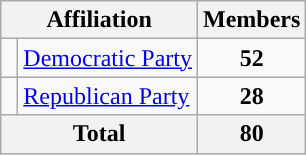<table class="wikitable">
<tr>
<th colspan="2">Affiliation</th>
<th>Members</th>
</tr>
<tr>
<td style="background-color:"> </td>
<td><a href='#'>Democratic Party</a></td>
<td style="text-align:center;"><strong>52</strong></td>
</tr>
<tr>
<td style="background-color:"> </td>
<td><a href='#'>Republican Party</a></td>
<td style="text-align:center;"><strong>28</strong></td>
</tr>
<tr>
<th colspan="2" style="text-align:center;">Total</th>
<th style="text-align:center;">80</th>
</tr>
</table>
